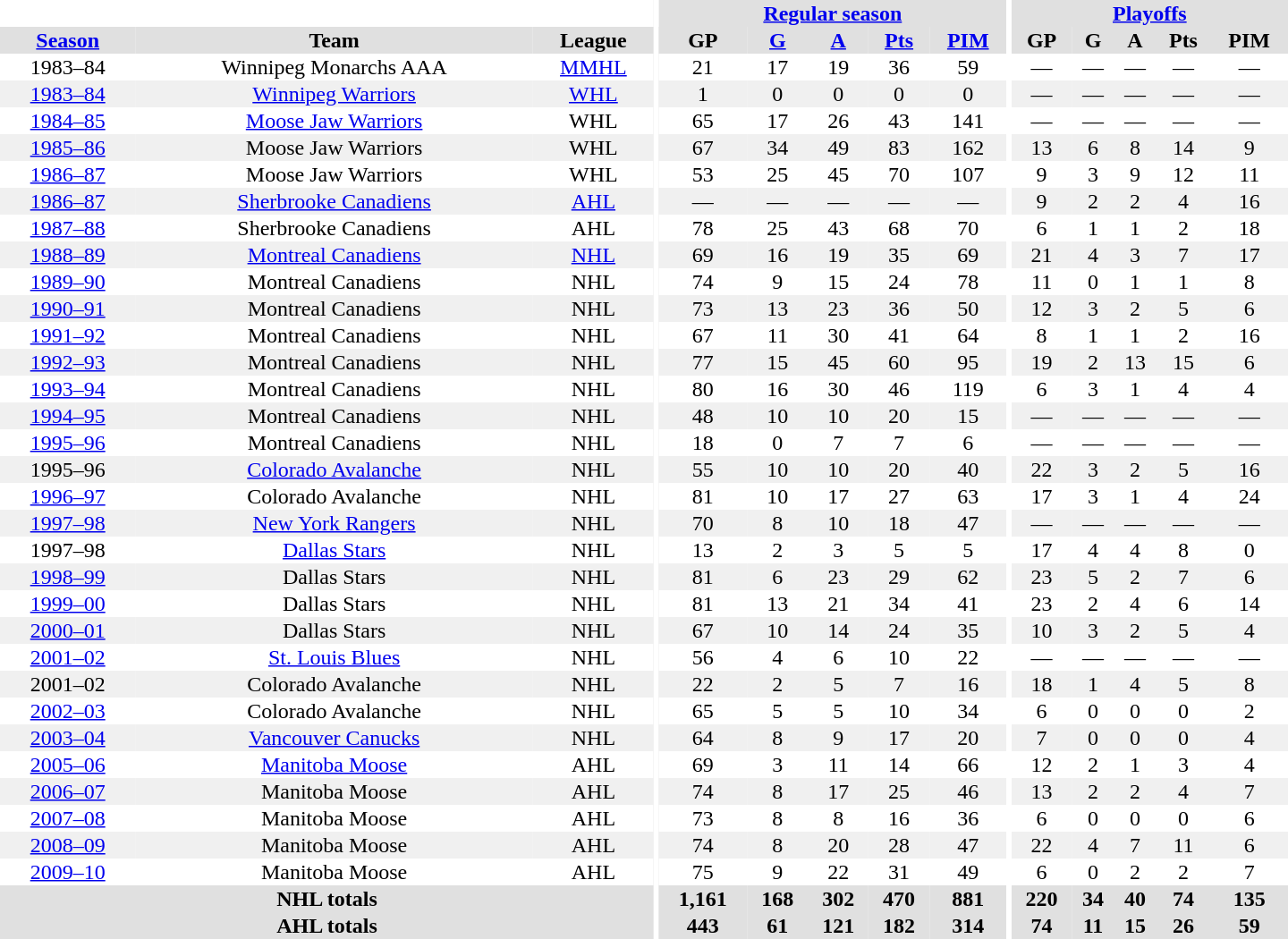<table border="0" cellpadding="1" cellspacing="0" style="text-align:center; width:60em">
<tr bgcolor="#e0e0e0">
<th colspan="3" bgcolor="#ffffff"></th>
<th rowspan="99" bgcolor="#ffffff"></th>
<th colspan="5"><a href='#'>Regular season</a></th>
<th rowspan="99" bgcolor="#ffffff"></th>
<th colspan="5"><a href='#'>Playoffs</a></th>
</tr>
<tr bgcolor="#e0e0e0">
<th><a href='#'>Season</a></th>
<th>Team</th>
<th>League</th>
<th>GP</th>
<th><a href='#'>G</a></th>
<th><a href='#'>A</a></th>
<th><a href='#'>Pts</a></th>
<th><a href='#'>PIM</a></th>
<th>GP</th>
<th>G</th>
<th>A</th>
<th>Pts</th>
<th>PIM</th>
</tr>
<tr>
<td>1983–84</td>
<td>Winnipeg Monarchs AAA</td>
<td><a href='#'>MMHL</a></td>
<td>21</td>
<td>17</td>
<td>19</td>
<td>36</td>
<td>59</td>
<td>—</td>
<td>—</td>
<td>—</td>
<td>—</td>
<td>—</td>
</tr>
<tr style="background: #f0f0f0;">
<td><a href='#'>1983–84</a></td>
<td><a href='#'>Winnipeg Warriors</a></td>
<td><a href='#'>WHL</a></td>
<td>1</td>
<td>0</td>
<td>0</td>
<td>0</td>
<td>0</td>
<td>—</td>
<td>—</td>
<td>—</td>
<td>—</td>
<td>—</td>
</tr>
<tr>
<td><a href='#'>1984–85</a></td>
<td><a href='#'>Moose Jaw Warriors</a></td>
<td>WHL</td>
<td>65</td>
<td>17</td>
<td>26</td>
<td>43</td>
<td>141</td>
<td>—</td>
<td>—</td>
<td>—</td>
<td>—</td>
<td>—</td>
</tr>
<tr style="background: #f0f0f0;">
<td><a href='#'>1985–86</a></td>
<td>Moose Jaw Warriors</td>
<td>WHL</td>
<td>67</td>
<td>34</td>
<td>49</td>
<td>83</td>
<td>162</td>
<td>13</td>
<td>6</td>
<td>8</td>
<td>14</td>
<td>9</td>
</tr>
<tr>
<td><a href='#'>1986–87</a></td>
<td>Moose Jaw Warriors</td>
<td>WHL</td>
<td>53</td>
<td>25</td>
<td>45</td>
<td>70</td>
<td>107</td>
<td>9</td>
<td>3</td>
<td>9</td>
<td>12</td>
<td>11</td>
</tr>
<tr style="background: #f0f0f0;">
<td><a href='#'>1986–87</a></td>
<td><a href='#'>Sherbrooke Canadiens</a></td>
<td><a href='#'>AHL</a></td>
<td>—</td>
<td>—</td>
<td>—</td>
<td>—</td>
<td>—</td>
<td>9</td>
<td>2</td>
<td>2</td>
<td>4</td>
<td>16</td>
</tr>
<tr>
<td><a href='#'>1987–88</a></td>
<td>Sherbrooke Canadiens</td>
<td>AHL</td>
<td>78</td>
<td>25</td>
<td>43</td>
<td>68</td>
<td>70</td>
<td>6</td>
<td>1</td>
<td>1</td>
<td>2</td>
<td>18</td>
</tr>
<tr style="background: #f0f0f0;">
<td><a href='#'>1988–89</a></td>
<td><a href='#'>Montreal Canadiens</a></td>
<td><a href='#'>NHL</a></td>
<td>69</td>
<td>16</td>
<td>19</td>
<td>35</td>
<td>69</td>
<td>21</td>
<td>4</td>
<td>3</td>
<td>7</td>
<td>17</td>
</tr>
<tr>
<td><a href='#'>1989–90</a></td>
<td>Montreal Canadiens</td>
<td>NHL</td>
<td>74</td>
<td>9</td>
<td>15</td>
<td>24</td>
<td>78</td>
<td>11</td>
<td>0</td>
<td>1</td>
<td>1</td>
<td>8</td>
</tr>
<tr style="background: #f0f0f0;">
<td><a href='#'>1990–91</a></td>
<td>Montreal Canadiens</td>
<td>NHL</td>
<td>73</td>
<td>13</td>
<td>23</td>
<td>36</td>
<td>50</td>
<td>12</td>
<td>3</td>
<td>2</td>
<td>5</td>
<td>6</td>
</tr>
<tr>
<td><a href='#'>1991–92</a></td>
<td>Montreal Canadiens</td>
<td>NHL</td>
<td>67</td>
<td>11</td>
<td>30</td>
<td>41</td>
<td>64</td>
<td>8</td>
<td>1</td>
<td>1</td>
<td>2</td>
<td>16</td>
</tr>
<tr style="background: #f0f0f0;">
<td><a href='#'>1992–93</a></td>
<td>Montreal Canadiens</td>
<td>NHL</td>
<td>77</td>
<td>15</td>
<td>45</td>
<td>60</td>
<td>95</td>
<td>19</td>
<td>2</td>
<td>13</td>
<td>15</td>
<td>6</td>
</tr>
<tr>
<td><a href='#'>1993–94</a></td>
<td>Montreal Canadiens</td>
<td>NHL</td>
<td>80</td>
<td>16</td>
<td>30</td>
<td>46</td>
<td>119</td>
<td>6</td>
<td>3</td>
<td>1</td>
<td>4</td>
<td>4</td>
</tr>
<tr style="background: #f0f0f0;">
<td><a href='#'>1994–95</a></td>
<td>Montreal Canadiens</td>
<td>NHL</td>
<td>48</td>
<td>10</td>
<td>10</td>
<td>20</td>
<td>15</td>
<td>—</td>
<td>—</td>
<td>—</td>
<td>—</td>
<td>—</td>
</tr>
<tr>
<td><a href='#'>1995–96</a></td>
<td>Montreal Canadiens</td>
<td>NHL</td>
<td>18</td>
<td>0</td>
<td>7</td>
<td>7</td>
<td>6</td>
<td>—</td>
<td>—</td>
<td>—</td>
<td>—</td>
<td>—</td>
</tr>
<tr bgcolor="#f0f0f0">
<td>1995–96</td>
<td><a href='#'>Colorado Avalanche</a></td>
<td>NHL</td>
<td>55</td>
<td>10</td>
<td>10</td>
<td>20</td>
<td>40</td>
<td>22</td>
<td>3</td>
<td>2</td>
<td>5</td>
<td>16</td>
</tr>
<tr>
<td><a href='#'>1996–97</a></td>
<td>Colorado Avalanche</td>
<td>NHL</td>
<td>81</td>
<td>10</td>
<td>17</td>
<td>27</td>
<td>63</td>
<td>17</td>
<td>3</td>
<td>1</td>
<td>4</td>
<td>24</td>
</tr>
<tr bgcolor="#f0f0f0">
<td><a href='#'>1997–98</a></td>
<td><a href='#'>New York Rangers</a></td>
<td>NHL</td>
<td>70</td>
<td>8</td>
<td>10</td>
<td>18</td>
<td>47</td>
<td>—</td>
<td>—</td>
<td>—</td>
<td>—</td>
<td>—</td>
</tr>
<tr>
<td>1997–98</td>
<td><a href='#'>Dallas Stars</a></td>
<td>NHL</td>
<td>13</td>
<td>2</td>
<td>3</td>
<td>5</td>
<td>5</td>
<td>17</td>
<td>4</td>
<td>4</td>
<td>8</td>
<td>0</td>
</tr>
<tr style="background: #f0f0f0;">
<td><a href='#'>1998–99</a></td>
<td>Dallas Stars</td>
<td>NHL</td>
<td>81</td>
<td>6</td>
<td>23</td>
<td>29</td>
<td>62</td>
<td>23</td>
<td>5</td>
<td>2</td>
<td>7</td>
<td>6</td>
</tr>
<tr>
<td><a href='#'>1999–00</a></td>
<td>Dallas Stars</td>
<td>NHL</td>
<td>81</td>
<td>13</td>
<td>21</td>
<td>34</td>
<td>41</td>
<td>23</td>
<td>2</td>
<td>4</td>
<td>6</td>
<td>14</td>
</tr>
<tr style="background: #f0f0f0;">
<td><a href='#'>2000–01</a></td>
<td>Dallas Stars</td>
<td>NHL</td>
<td>67</td>
<td>10</td>
<td>14</td>
<td>24</td>
<td>35</td>
<td>10</td>
<td>3</td>
<td>2</td>
<td>5</td>
<td>4</td>
</tr>
<tr>
<td><a href='#'>2001–02</a></td>
<td><a href='#'>St. Louis Blues</a></td>
<td>NHL</td>
<td>56</td>
<td>4</td>
<td>6</td>
<td>10</td>
<td>22</td>
<td>—</td>
<td>—</td>
<td>—</td>
<td>—</td>
<td>—</td>
</tr>
<tr bgcolor="#f0f0f0">
<td>2001–02</td>
<td>Colorado Avalanche</td>
<td>NHL</td>
<td>22</td>
<td>2</td>
<td>5</td>
<td>7</td>
<td>16</td>
<td>18</td>
<td>1</td>
<td>4</td>
<td>5</td>
<td>8</td>
</tr>
<tr>
<td><a href='#'>2002–03</a></td>
<td>Colorado Avalanche</td>
<td>NHL</td>
<td>65</td>
<td>5</td>
<td>5</td>
<td>10</td>
<td>34</td>
<td>6</td>
<td>0</td>
<td>0</td>
<td>0</td>
<td>2</td>
</tr>
<tr bgcolor="#f0f0f0">
<td><a href='#'>2003–04</a></td>
<td><a href='#'>Vancouver Canucks</a></td>
<td>NHL</td>
<td>64</td>
<td>8</td>
<td>9</td>
<td>17</td>
<td>20</td>
<td>7</td>
<td>0</td>
<td>0</td>
<td>0</td>
<td>4</td>
</tr>
<tr>
<td><a href='#'>2005–06</a></td>
<td><a href='#'>Manitoba Moose</a></td>
<td>AHL</td>
<td>69</td>
<td>3</td>
<td>11</td>
<td>14</td>
<td>66</td>
<td>12</td>
<td>2</td>
<td>1</td>
<td>3</td>
<td>4</td>
</tr>
<tr style="background: #f0f0f0;">
<td><a href='#'>2006–07</a></td>
<td>Manitoba Moose</td>
<td>AHL</td>
<td>74</td>
<td>8</td>
<td>17</td>
<td>25</td>
<td>46</td>
<td>13</td>
<td>2</td>
<td>2</td>
<td>4</td>
<td>7</td>
</tr>
<tr>
<td><a href='#'>2007–08</a></td>
<td>Manitoba Moose</td>
<td>AHL</td>
<td>73</td>
<td>8</td>
<td>8</td>
<td>16</td>
<td>36</td>
<td>6</td>
<td>0</td>
<td>0</td>
<td>0</td>
<td>6</td>
</tr>
<tr style="background: #f0f0f0;">
<td><a href='#'>2008–09</a></td>
<td>Manitoba Moose</td>
<td>AHL</td>
<td>74</td>
<td>8</td>
<td>20</td>
<td>28</td>
<td>47</td>
<td>22</td>
<td>4</td>
<td>7</td>
<td>11</td>
<td>6</td>
</tr>
<tr>
<td><a href='#'>2009–10</a></td>
<td>Manitoba Moose</td>
<td>AHL</td>
<td>75</td>
<td>9</td>
<td>22</td>
<td>31</td>
<td>49</td>
<td>6</td>
<td>0</td>
<td>2</td>
<td>2</td>
<td>7</td>
</tr>
<tr style="background: #e0e0e0;">
<th colspan="3">NHL totals</th>
<th>1,161</th>
<th>168</th>
<th>302</th>
<th>470</th>
<th>881</th>
<th>220</th>
<th>34</th>
<th>40</th>
<th>74</th>
<th>135</th>
</tr>
<tr style="background: #e0e0e0;">
<th colspan="3">AHL totals</th>
<th>443</th>
<th>61</th>
<th>121</th>
<th>182</th>
<th>314</th>
<th>74</th>
<th>11</th>
<th>15</th>
<th>26</th>
<th>59</th>
</tr>
</table>
